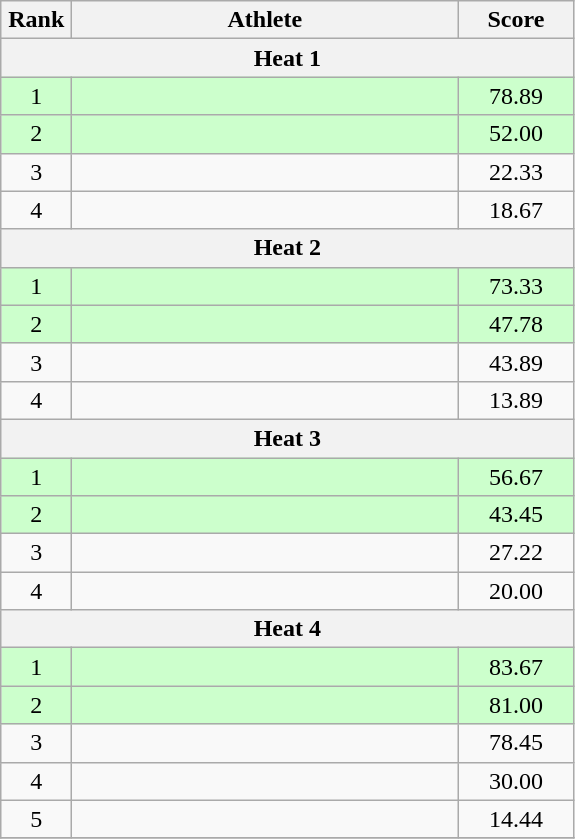<table class="wikitable" style="text-align:center;">
<tr>
<th width=40>Rank</th>
<th width=250>Athlete</th>
<th width=70>Score</th>
</tr>
<tr>
<th colspan=3>Heat 1</th>
</tr>
<tr bgcolor="ccffcc">
<td>1</td>
<td align=left></td>
<td>78.89</td>
</tr>
<tr bgcolor="ccffcc">
<td>2</td>
<td align=left></td>
<td>52.00</td>
</tr>
<tr>
<td>3</td>
<td align=left></td>
<td>22.33</td>
</tr>
<tr>
<td>4</td>
<td align=left></td>
<td>18.67</td>
</tr>
<tr>
<th colspan=3>Heat 2</th>
</tr>
<tr bgcolor="ccffcc">
<td>1</td>
<td align=left></td>
<td>73.33</td>
</tr>
<tr bgcolor="ccffcc">
<td>2</td>
<td align=left></td>
<td>47.78</td>
</tr>
<tr>
<td>3</td>
<td align=left></td>
<td>43.89</td>
</tr>
<tr>
<td>4</td>
<td align=left></td>
<td>13.89</td>
</tr>
<tr>
<th colspan=3>Heat 3</th>
</tr>
<tr bgcolor="ccffcc">
<td>1</td>
<td align=left></td>
<td>56.67</td>
</tr>
<tr bgcolor="ccffcc">
<td>2</td>
<td align=left></td>
<td>43.45</td>
</tr>
<tr>
<td>3</td>
<td align=left></td>
<td>27.22</td>
</tr>
<tr>
<td>4</td>
<td align=left></td>
<td>20.00</td>
</tr>
<tr>
<th colspan=3>Heat 4</th>
</tr>
<tr bgcolor="ccffcc">
<td>1</td>
<td align=left></td>
<td>83.67</td>
</tr>
<tr bgcolor="ccffcc">
<td>2</td>
<td align=left></td>
<td>81.00</td>
</tr>
<tr>
<td>3</td>
<td align=left></td>
<td>78.45</td>
</tr>
<tr>
<td>4</td>
<td align=left></td>
<td>30.00</td>
</tr>
<tr>
<td>5</td>
<td align=left></td>
<td>14.44</td>
</tr>
<tr>
</tr>
</table>
